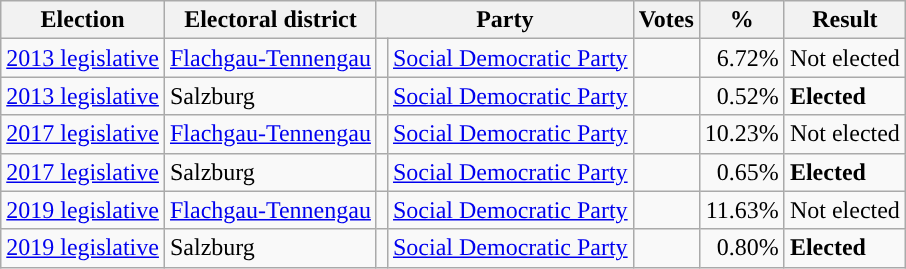<table class="wikitable" style="text-align:left;">
<tr>
<th scope=col>Election</th>
<th scope=col>Electoral district</th>
<th scope=col colspan="2">Party</th>
<th scope=col>Votes</th>
<th scope=col>%</th>
<th scope=col>Result</th>
</tr>
<tr>
<td><a href='#'>2013 legislative</a></td>
<td><a href='#'>Flachgau-Tennengau</a></td>
<td style="background:"></td>
<td><a href='#'>Social Democratic Party</a></td>
<td align=right></td>
<td align=right>6.72%</td>
<td>Not elected</td>
</tr>
<tr>
<td><a href='#'>2013 legislative</a></td>
<td>Salzburg</td>
<td style="background:"></td>
<td><a href='#'>Social Democratic Party</a></td>
<td align=right></td>
<td align=right>0.52%</td>
<td><strong>Elected</strong></td>
</tr>
<tr>
<td><a href='#'>2017 legislative</a></td>
<td><a href='#'>Flachgau-Tennengau</a></td>
<td style="background:"></td>
<td><a href='#'>Social Democratic Party</a></td>
<td align=right></td>
<td align=right>10.23%</td>
<td>Not elected</td>
</tr>
<tr>
<td><a href='#'>2017 legislative</a></td>
<td>Salzburg</td>
<td style="background:"></td>
<td><a href='#'>Social Democratic Party</a></td>
<td align=right></td>
<td align=right>0.65%</td>
<td><strong>Elected</strong></td>
</tr>
<tr>
<td><a href='#'>2019 legislative</a></td>
<td><a href='#'>Flachgau-Tennengau</a></td>
<td style="background:"></td>
<td><a href='#'>Social Democratic Party</a></td>
<td align=right></td>
<td align=right>11.63%</td>
<td>Not elected</td>
</tr>
<tr>
<td><a href='#'>2019 legislative</a></td>
<td>Salzburg</td>
<td style="background:"></td>
<td><a href='#'>Social Democratic Party</a></td>
<td align=right></td>
<td align=right>0.80%</td>
<td><strong>Elected</strong></td>
</tr>
</table>
